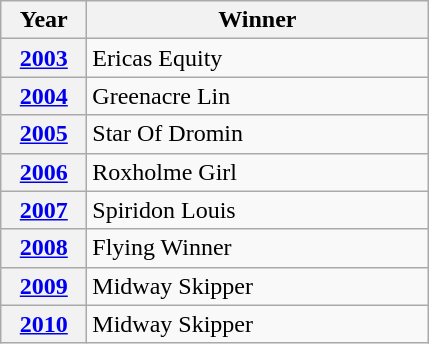<table class="wikitable">
<tr>
<th width=50>Year</th>
<th width=220>Winner</th>
</tr>
<tr>
<th><a href='#'>2003</a></th>
<td>Ericas Equity</td>
</tr>
<tr>
<th><a href='#'>2004</a></th>
<td>Greenacre Lin</td>
</tr>
<tr>
<th><a href='#'>2005</a></th>
<td>Star Of Dromin</td>
</tr>
<tr>
<th><a href='#'>2006</a></th>
<td>Roxholme Girl</td>
</tr>
<tr>
<th><a href='#'>2007</a></th>
<td>Spiridon Louis</td>
</tr>
<tr>
<th><a href='#'>2008</a></th>
<td>Flying Winner</td>
</tr>
<tr>
<th><a href='#'>2009</a></th>
<td>Midway Skipper</td>
</tr>
<tr>
<th><a href='#'>2010</a></th>
<td>Midway Skipper</td>
</tr>
</table>
